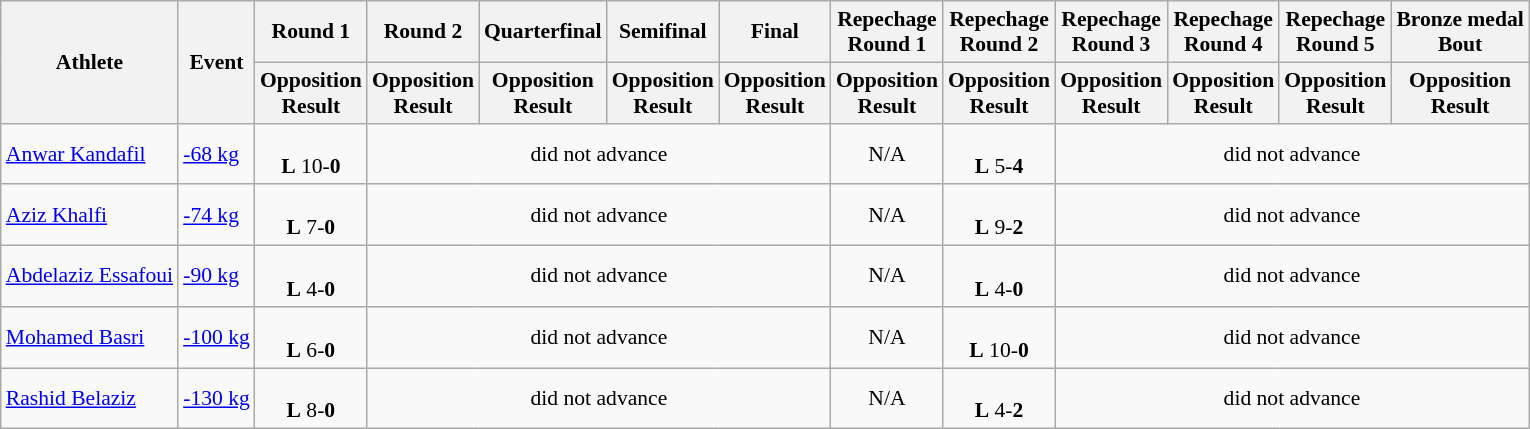<table class=wikitable style=font-size:90%>
<tr>
<th rowspan=2>Athlete</th>
<th rowspan=2>Event</th>
<th>Round 1</th>
<th>Round 2</th>
<th>Quarterfinal</th>
<th>Semifinal</th>
<th>Final</th>
<th>Repechage<br>Round 1</th>
<th>Repechage<br>Round 2</th>
<th>Repechage<br>Round 3</th>
<th>Repechage<br>Round 4</th>
<th>Repechage<br>Round 5</th>
<th>Bronze medal<br>Bout</th>
</tr>
<tr>
<th>Opposition<br>Result</th>
<th>Opposition<br>Result</th>
<th>Opposition<br>Result</th>
<th>Opposition<br>Result</th>
<th>Opposition<br>Result</th>
<th>Opposition<br>Result</th>
<th>Opposition<br>Result</th>
<th>Opposition<br>Result</th>
<th>Opposition<br>Result</th>
<th>Opposition<br>Result</th>
<th>Opposition<br>Result</th>
</tr>
<tr>
<td><a href='#'>Anwar Kandafil</a></td>
<td><a href='#'>-68 kg</a></td>
<td align=center><br><strong>L</strong> 10-<strong>0</strong></td>
<td align=center colspan=4>did not advance</td>
<td align=center>N/A</td>
<td align=center><br><strong>L</strong> 5-<strong>4</strong></td>
<td align=center colspan=4>did not advance</td>
</tr>
<tr>
<td><a href='#'>Aziz Khalfi</a></td>
<td><a href='#'>-74 kg</a></td>
<td align=center><br><strong>L</strong> 7-<strong>0</strong></td>
<td align=center colspan=4>did not advance</td>
<td align=center>N/A</td>
<td align=center><br><strong>L</strong> 9-<strong>2</strong></td>
<td align=center colspan=4>did not advance</td>
</tr>
<tr>
<td><a href='#'>Abdelaziz Essafoui</a></td>
<td><a href='#'>-90 kg</a></td>
<td align=center><br><strong>L</strong> 4-<strong>0</strong></td>
<td align=center colspan=4>did not advance</td>
<td align=center>N/A</td>
<td align=center><br><strong>L</strong> 4-<strong>0</strong></td>
<td align=center colspan=4>did not advance</td>
</tr>
<tr>
<td><a href='#'>Mohamed Basri</a></td>
<td><a href='#'>-100 kg</a></td>
<td align=center><br><strong>L</strong> 6-<strong>0</strong></td>
<td align=center colspan=4>did not advance</td>
<td align=center>N/A</td>
<td align=center><br><strong>L</strong> 10-<strong>0</strong></td>
<td align=center colspan=4>did not advance</td>
</tr>
<tr>
<td><a href='#'>Rashid Belaziz</a></td>
<td><a href='#'>-130 kg</a></td>
<td align=center><br><strong>L</strong> 8-<strong>0</strong></td>
<td align=center colspan=4>did not advance</td>
<td align=center>N/A</td>
<td align=center><br><strong>L</strong> 4-<strong>2</strong></td>
<td align=center colspan=4>did not advance</td>
</tr>
</table>
